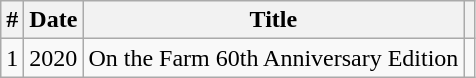<table class="wikitable collapsible">
<tr>
<th>#</th>
<th>Date</th>
<th>Title</th>
<th></th>
</tr>
<tr>
<td>1</td>
<td>2020</td>
<td>On the Farm 60th Anniversary Edition</td>
<td></td>
</tr>
</table>
